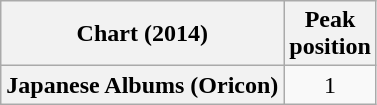<table class="wikitable plainrowheaders">
<tr>
<th>Chart (2014)</th>
<th>Peak<br>position</th>
</tr>
<tr>
<th scope="row">Japanese Albums (Oricon)</th>
<td style="text-align:center;">1</td>
</tr>
</table>
